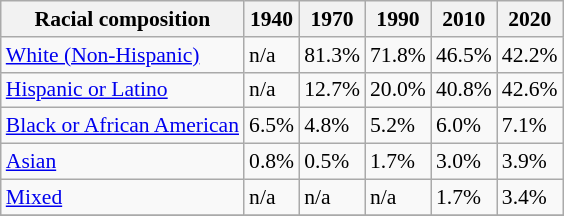<table class="wikitable sortable collapsible" style="font-size: 90%;">
<tr>
<th>Racial composition</th>
<th>1940</th>
<th>1970</th>
<th>1990</th>
<th>2010</th>
<th>2020</th>
</tr>
<tr>
<td><a href='#'>White (Non-Hispanic)</a></td>
<td>n/a</td>
<td>81.3%</td>
<td>71.8%</td>
<td>46.5%</td>
<td>42.2%</td>
</tr>
<tr>
<td><a href='#'>Hispanic or Latino</a></td>
<td>n/a</td>
<td>12.7%</td>
<td>20.0%</td>
<td>40.8%</td>
<td>42.6%</td>
</tr>
<tr>
<td><a href='#'>Black or African American</a></td>
<td>6.5%</td>
<td>4.8%</td>
<td>5.2%</td>
<td>6.0%</td>
<td>7.1%</td>
</tr>
<tr>
<td><a href='#'>Asian</a></td>
<td>0.8%</td>
<td>0.5%</td>
<td>1.7%</td>
<td>3.0%</td>
<td>3.9%</td>
</tr>
<tr>
<td><a href='#'>Mixed</a></td>
<td>n/a</td>
<td>n/a</td>
<td>n/a</td>
<td>1.7%</td>
<td>3.4%</td>
</tr>
<tr>
</tr>
</table>
